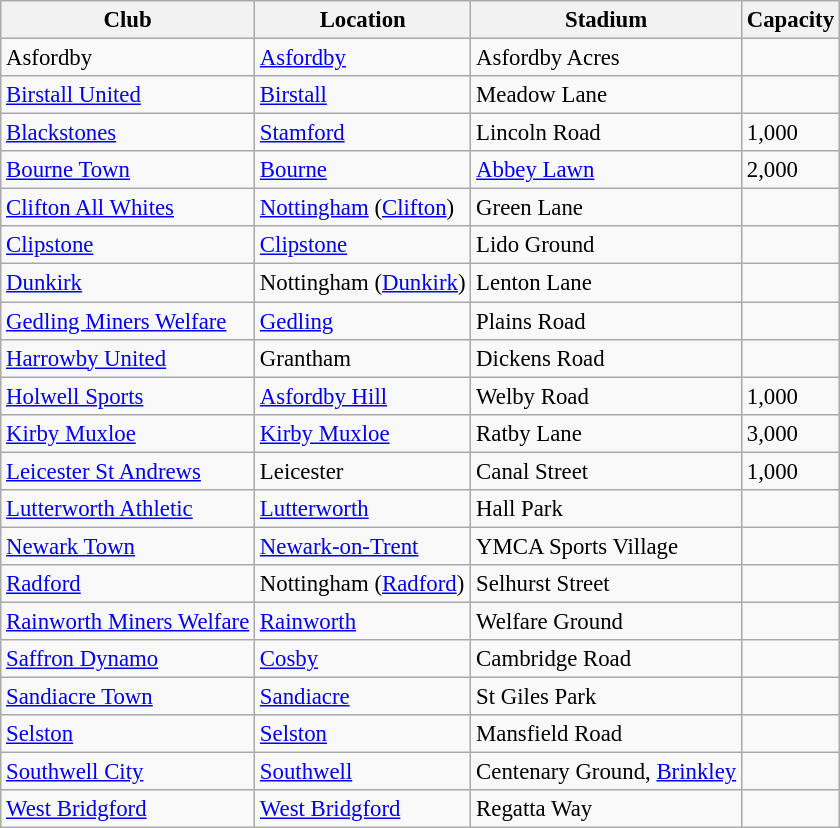<table class="wikitable sortable" style="font-size:95%">
<tr>
<th>Club</th>
<th>Location</th>
<th>Stadium</th>
<th>Capacity</th>
</tr>
<tr>
<td>Asfordby</td>
<td><a href='#'>Asfordby</a></td>
<td>Asfordby Acres</td>
<td></td>
</tr>
<tr>
<td><a href='#'>Birstall United</a></td>
<td><a href='#'>Birstall</a></td>
<td>Meadow Lane</td>
<td></td>
</tr>
<tr>
<td><a href='#'>Blackstones</a></td>
<td><a href='#'>Stamford</a></td>
<td>Lincoln Road</td>
<td>1,000</td>
</tr>
<tr>
<td><a href='#'>Bourne Town</a></td>
<td><a href='#'>Bourne</a></td>
<td><a href='#'>Abbey Lawn</a></td>
<td>2,000</td>
</tr>
<tr>
<td><a href='#'>Clifton All Whites</a></td>
<td><a href='#'>Nottingham</a> (<a href='#'>Clifton</a>)</td>
<td>Green Lane</td>
<td></td>
</tr>
<tr>
<td><a href='#'>Clipstone</a></td>
<td><a href='#'>Clipstone</a></td>
<td>Lido Ground</td>
<td></td>
</tr>
<tr>
<td><a href='#'>Dunkirk</a></td>
<td>Nottingham (<a href='#'>Dunkirk</a>)</td>
<td>Lenton Lane</td>
<td></td>
</tr>
<tr>
<td><a href='#'>Gedling Miners Welfare</a></td>
<td><a href='#'>Gedling</a></td>
<td>Plains Road</td>
<td></td>
</tr>
<tr>
<td><a href='#'>Harrowby United</a></td>
<td>Grantham</td>
<td>Dickens Road</td>
<td></td>
</tr>
<tr>
<td><a href='#'>Holwell Sports</a></td>
<td><a href='#'>Asfordby Hill</a></td>
<td>Welby Road</td>
<td>1,000</td>
</tr>
<tr>
<td><a href='#'>Kirby Muxloe</a></td>
<td><a href='#'>Kirby Muxloe</a></td>
<td>Ratby Lane</td>
<td>3,000</td>
</tr>
<tr>
<td><a href='#'>Leicester St Andrews</a></td>
<td>Leicester</td>
<td>Canal Street</td>
<td>1,000</td>
</tr>
<tr>
<td><a href='#'>Lutterworth Athletic</a></td>
<td><a href='#'>Lutterworth</a></td>
<td>Hall Park</td>
<td></td>
</tr>
<tr>
<td><a href='#'>Newark Town</a></td>
<td><a href='#'>Newark-on-Trent</a></td>
<td>YMCA Sports Village</td>
<td></td>
</tr>
<tr>
<td><a href='#'>Radford</a></td>
<td>Nottingham (<a href='#'>Radford</a>)</td>
<td>Selhurst Street</td>
<td></td>
</tr>
<tr>
<td><a href='#'>Rainworth Miners Welfare</a></td>
<td><a href='#'>Rainworth</a></td>
<td>Welfare Ground</td>
<td></td>
</tr>
<tr>
<td><a href='#'>Saffron Dynamo</a></td>
<td><a href='#'>Cosby</a></td>
<td>Cambridge Road</td>
<td></td>
</tr>
<tr>
<td><a href='#'>Sandiacre Town</a></td>
<td><a href='#'>Sandiacre</a></td>
<td>St Giles Park</td>
<td></td>
</tr>
<tr>
<td><a href='#'>Selston</a></td>
<td><a href='#'>Selston</a></td>
<td>Mansfield Road</td>
<td></td>
</tr>
<tr>
<td><a href='#'>Southwell City</a></td>
<td><a href='#'>Southwell</a></td>
<td>Centenary Ground, <a href='#'>Brinkley</a></td>
<td></td>
</tr>
<tr>
<td><a href='#'>West Bridgford</a></td>
<td><a href='#'>West Bridgford</a></td>
<td>Regatta Way</td>
<td></td>
</tr>
</table>
